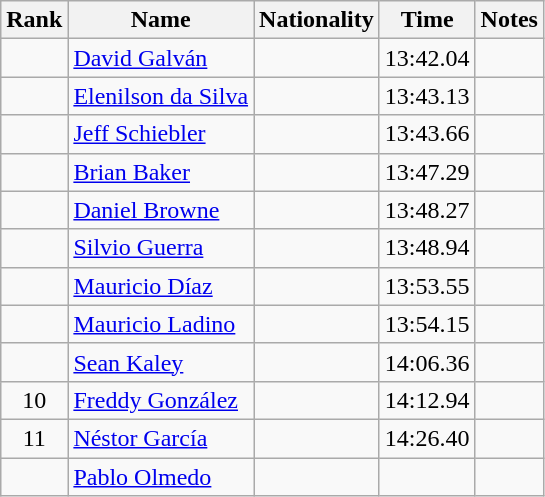<table class="wikitable sortable" style="text-align:center">
<tr>
<th>Rank</th>
<th>Name</th>
<th>Nationality</th>
<th>Time</th>
<th>Notes</th>
</tr>
<tr>
<td></td>
<td align=left><a href='#'>David Galván</a></td>
<td align=left></td>
<td>13:42.04</td>
<td></td>
</tr>
<tr>
<td></td>
<td align=left><a href='#'>Elenilson da Silva</a></td>
<td align=left></td>
<td>13:43.13</td>
<td></td>
</tr>
<tr>
<td></td>
<td align=left><a href='#'>Jeff Schiebler</a></td>
<td align=left></td>
<td>13:43.66</td>
<td></td>
</tr>
<tr>
<td></td>
<td align=left><a href='#'>Brian Baker</a></td>
<td align=left></td>
<td>13:47.29</td>
<td></td>
</tr>
<tr>
<td></td>
<td align=left><a href='#'>Daniel Browne</a></td>
<td align=left></td>
<td>13:48.27</td>
<td></td>
</tr>
<tr>
<td></td>
<td align=left><a href='#'>Silvio Guerra</a></td>
<td align=left></td>
<td>13:48.94</td>
<td></td>
</tr>
<tr>
<td></td>
<td align=left><a href='#'>Mauricio Díaz</a></td>
<td align=left></td>
<td>13:53.55</td>
<td></td>
</tr>
<tr>
<td></td>
<td align=left><a href='#'>Mauricio Ladino</a></td>
<td align=left></td>
<td>13:54.15</td>
<td></td>
</tr>
<tr>
<td></td>
<td align=left><a href='#'>Sean Kaley</a></td>
<td align=left></td>
<td>14:06.36</td>
<td></td>
</tr>
<tr>
<td>10</td>
<td align=left><a href='#'>Freddy González</a></td>
<td align=left></td>
<td>14:12.94</td>
<td></td>
</tr>
<tr>
<td>11</td>
<td align=left><a href='#'>Néstor García</a></td>
<td align=left></td>
<td>14:26.40</td>
<td></td>
</tr>
<tr>
<td></td>
<td align=left><a href='#'>Pablo Olmedo</a></td>
<td align=left></td>
<td></td>
<td></td>
</tr>
</table>
